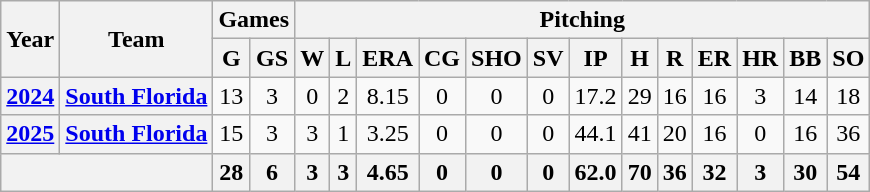<table class="wikitable" style="text-align:center;">
<tr>
<th rowspan="2">Year</th>
<th rowspan="2">Team</th>
<th colspan="2">Games</th>
<th colspan="13">Pitching</th>
</tr>
<tr>
<th>G</th>
<th>GS</th>
<th>W</th>
<th>L</th>
<th>ERA</th>
<th>CG</th>
<th>SHO</th>
<th>SV</th>
<th>IP</th>
<th>H</th>
<th>R</th>
<th>ER</th>
<th>HR</th>
<th>BB</th>
<th>SO</th>
</tr>
<tr>
<th><a href='#'>2024</a></th>
<th><a href='#'>South Florida</a></th>
<td>13</td>
<td>3</td>
<td>0</td>
<td>2</td>
<td>8.15</td>
<td>0</td>
<td>0</td>
<td>0</td>
<td>17.2</td>
<td>29</td>
<td>16</td>
<td>16</td>
<td>3</td>
<td>14</td>
<td>18</td>
</tr>
<tr>
<th><a href='#'>2025</a></th>
<th><a href='#'>South Florida</a></th>
<td>15</td>
<td>3</td>
<td>3</td>
<td>1</td>
<td>3.25</td>
<td>0</td>
<td>0</td>
<td>0</td>
<td>44.1</td>
<td>41</td>
<td>20</td>
<td>16</td>
<td>0</td>
<td>16</td>
<td>36</td>
</tr>
<tr>
<th align=center colspan="2"></th>
<th>28</th>
<th>6</th>
<th>3</th>
<th>3</th>
<th>4.65</th>
<th>0</th>
<th>0</th>
<th>0</th>
<th>62.0</th>
<th>70</th>
<th>36</th>
<th>32</th>
<th>3</th>
<th>30</th>
<th>54</th>
</tr>
</table>
